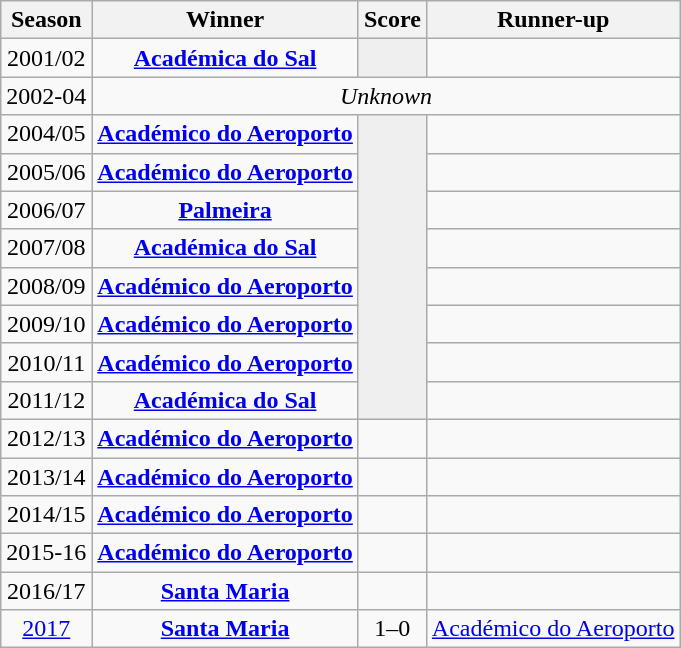<table class="wikitable" style="text-align: center; font-size:100%">
<tr>
<th>Season</th>
<th>Winner</th>
<th>Score</th>
<th>Runner-up</th>
</tr>
<tr>
<td>2001/02</td>
<td><strong><a href='#'>Académica do Sal</a></strong></td>
<td bgcolor=EFEFEF></td>
<td></td>
</tr>
<tr>
<td>2002-04</td>
<td colspan=3><em>Unknown</em></td>
</tr>
<tr>
<td>2004/05</td>
<td><strong><a href='#'>Académico do Aeroporto</a></strong></td>
<td rowspan=8 bgcolor=EFEFEF></td>
<td></td>
</tr>
<tr>
<td>2005/06</td>
<td><strong><a href='#'>Académico do Aeroporto</a></strong></td>
<td></td>
</tr>
<tr>
<td>2006/07</td>
<td><strong><a href='#'>Palmeira</a></strong></td>
<td></td>
</tr>
<tr>
<td>2007/08</td>
<td><strong><a href='#'>Académica do Sal</a></strong></td>
<td></td>
</tr>
<tr>
<td>2008/09</td>
<td><strong><a href='#'>Académico do Aeroporto</a></strong></td>
<td></td>
</tr>
<tr>
<td>2009/10</td>
<td><strong><a href='#'>Académico do Aeroporto</a></strong></td>
<td></td>
</tr>
<tr>
<td>2010/11</td>
<td><strong><a href='#'>Académico do Aeroporto</a></strong></td>
<td></td>
</tr>
<tr>
<td>2011/12</td>
<td><strong><a href='#'>Académica do Sal</a></strong></td>
<td></td>
</tr>
<tr>
<td>2012/13</td>
<td><strong><a href='#'>Académico do Aeroporto</a></strong></td>
<td></td>
<td></td>
</tr>
<tr>
<td>2013/14</td>
<td><strong><a href='#'>Académico do Aeroporto</a></strong></td>
<td></td>
<td></td>
</tr>
<tr>
<td>2014/15</td>
<td><strong><a href='#'>Académico do Aeroporto</a></strong></td>
<td></td>
<td></td>
</tr>
<tr>
<td>2015-16</td>
<td><strong><a href='#'>Académico do Aeroporto</a></strong></td>
<td></td>
<td></td>
</tr>
<tr>
<td>2016/17</td>
<td><strong><a href='#'>Santa Maria</a></strong></td>
<td></td>
<td></td>
</tr>
<tr>
<td><a href='#'>2017</a></td>
<td><strong><a href='#'>Santa Maria</a></strong></td>
<td>1–0</td>
<td><a href='#'>Académico do Aeroporto</a></td>
</tr>
</table>
